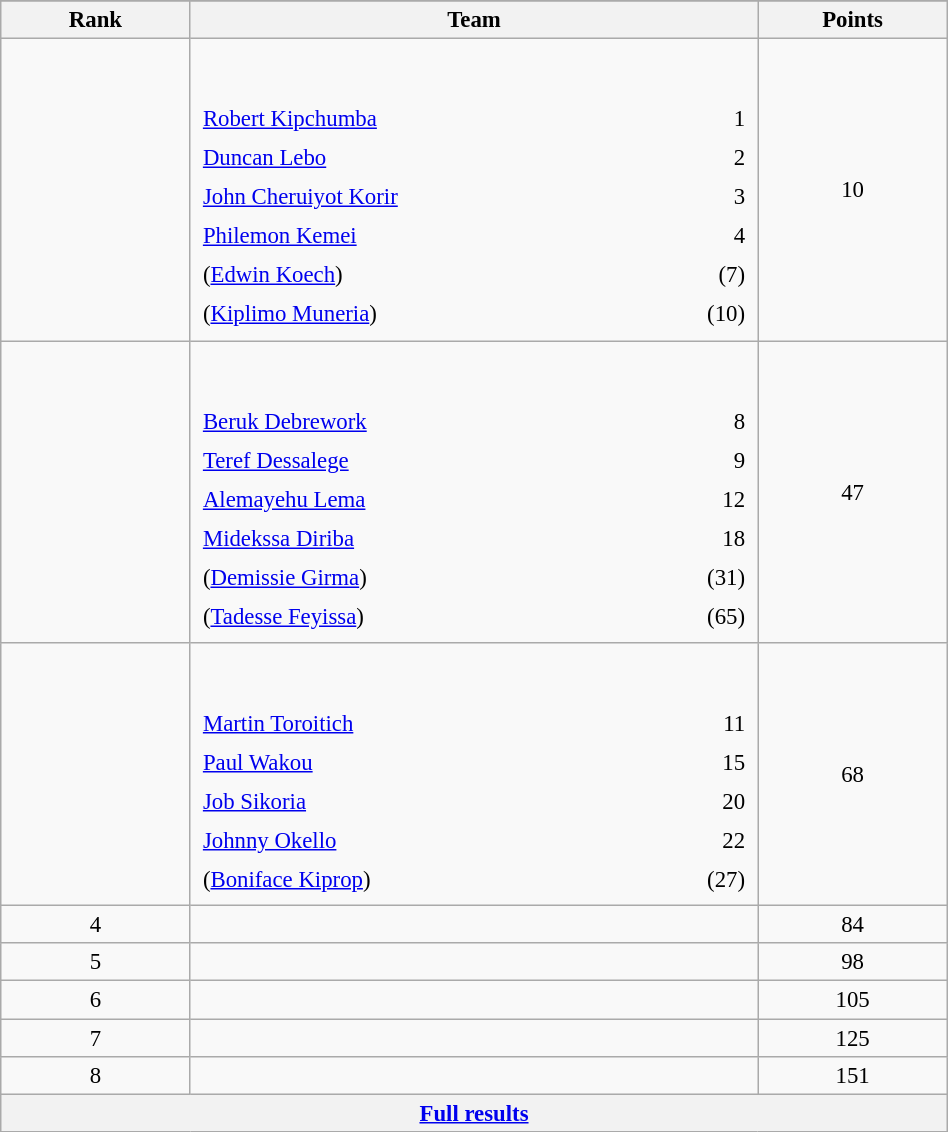<table class="wikitable sortable" style=" text-align:center; font-size:95%;" width="50%">
<tr>
</tr>
<tr>
<th width=10%>Rank</th>
<th width=30%>Team</th>
<th width=10%>Points</th>
</tr>
<tr>
<td align=center></td>
<td align=left> <br><br><table width=100%>
<tr>
<td align=left style="border:0"><a href='#'>Robert Kipchumba</a></td>
<td align=right style="border:0">1</td>
</tr>
<tr>
<td align=left style="border:0"><a href='#'>Duncan Lebo</a></td>
<td align=right style="border:0">2</td>
</tr>
<tr>
<td align=left style="border:0"><a href='#'>John Cheruiyot Korir</a></td>
<td align=right style="border:0">3</td>
</tr>
<tr>
<td align=left style="border:0"><a href='#'>Philemon Kemei</a></td>
<td align=right style="border:0">4</td>
</tr>
<tr>
<td align=left style="border:0">(<a href='#'>Edwin Koech</a>)</td>
<td align=right style="border:0">(7)</td>
</tr>
<tr>
<td align=left style="border:0">(<a href='#'>Kiplimo Muneria</a>)</td>
<td align=right style="border:0">(10)</td>
</tr>
</table>
</td>
<td>10</td>
</tr>
<tr>
<td align=center></td>
<td align=left> <br><br><table width=100%>
<tr>
<td align=left style="border:0"><a href='#'>Beruk Debrework</a></td>
<td align=right style="border:0">8</td>
</tr>
<tr>
<td align=left style="border:0"><a href='#'>Teref Dessalege</a></td>
<td align=right style="border:0">9</td>
</tr>
<tr>
<td align=left style="border:0"><a href='#'>Alemayehu Lema</a></td>
<td align=right style="border:0">12</td>
</tr>
<tr>
<td align=left style="border:0"><a href='#'>Midekssa Diriba</a></td>
<td align=right style="border:0">18</td>
</tr>
<tr>
<td align=left style="border:0">(<a href='#'>Demissie Girma</a>)</td>
<td align=right style="border:0">(31)</td>
</tr>
<tr>
<td align=left style="border:0">(<a href='#'>Tadesse Feyissa</a>)</td>
<td align=right style="border:0">(65)</td>
</tr>
</table>
</td>
<td>47</td>
</tr>
<tr>
<td align=center></td>
<td align=left> <br><br><table width=100%>
<tr>
<td align=left style="border:0"><a href='#'>Martin Toroitich</a></td>
<td align=right style="border:0">11</td>
</tr>
<tr>
<td align=left style="border:0"><a href='#'>Paul Wakou</a></td>
<td align=right style="border:0">15</td>
</tr>
<tr>
<td align=left style="border:0"><a href='#'>Job Sikoria</a></td>
<td align=right style="border:0">20</td>
</tr>
<tr>
<td align=left style="border:0"><a href='#'>Johnny Okello</a></td>
<td align=right style="border:0">22</td>
</tr>
<tr>
<td align=left style="border:0">(<a href='#'>Boniface Kiprop</a>)</td>
<td align=right style="border:0">(27)</td>
</tr>
</table>
</td>
<td>68</td>
</tr>
<tr>
<td align=center>4</td>
<td align=left></td>
<td>84</td>
</tr>
<tr>
<td align=center>5</td>
<td align=left></td>
<td>98</td>
</tr>
<tr>
<td align=center>6</td>
<td align=left></td>
<td>105</td>
</tr>
<tr>
<td align=center>7</td>
<td align=left></td>
<td>125</td>
</tr>
<tr>
<td align=center>8</td>
<td align=left></td>
<td>151</td>
</tr>
<tr class="sortbottom">
<th colspan=3 align=center><a href='#'>Full results</a></th>
</tr>
</table>
